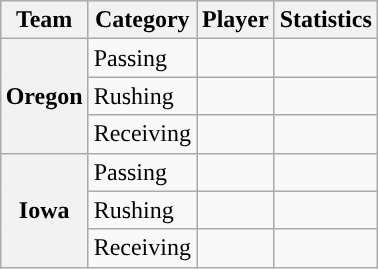<table class="wikitable" style="float:right">
<tr>
<th>Team</th>
<th>Category</th>
<th>Player</th>
<th>Statistics</th>
</tr>
<tr>
<th rowspan=3>Oregon</th>
<td>Passing</td>
<td></td>
<td></td>
</tr>
<tr>
<td>Rushing</td>
<td></td>
<td></td>
</tr>
<tr>
<td>Receiving</td>
<td></td>
<td></td>
</tr>
<tr>
<th rowspan=3>Iowa</th>
<td>Passing</td>
<td></td>
<td></td>
</tr>
<tr>
<td>Rushing</td>
<td></td>
<td></td>
</tr>
<tr>
<td>Receiving</td>
<td></td>
<td></td>
</tr>
</table>
